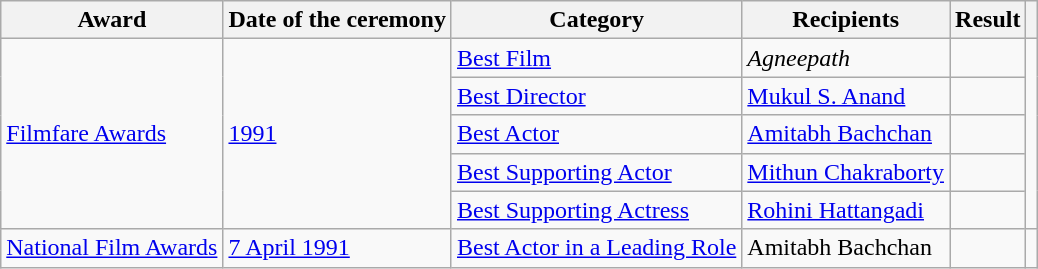<table class="wikitable plainrowheaders sortable">
<tr>
<th scope="col">Award</th>
<th scope="col">Date of the ceremony</th>
<th scope="col">Category</th>
<th scope="col">Recipients</th>
<th scope="col">Result</th>
<th class="unsortable" scope="col"></th>
</tr>
<tr>
<td rowspan="5" scope="row"><a href='#'>Filmfare Awards</a></td>
<td rowspan="5"><a href='#'>1991</a></td>
<td><a href='#'>Best Film</a></td>
<td><em>Agneepath</em></td>
<td></td>
<td rowspan="5"></td>
</tr>
<tr>
<td><a href='#'>Best Director</a></td>
<td><a href='#'>Mukul S. Anand</a></td>
<td></td>
</tr>
<tr>
<td><a href='#'>Best Actor</a></td>
<td><a href='#'>Amitabh Bachchan</a></td>
<td></td>
</tr>
<tr>
<td><a href='#'>Best Supporting Actor</a></td>
<td><a href='#'>Mithun Chakraborty</a></td>
<td></td>
</tr>
<tr>
<td><a href='#'>Best Supporting Actress</a></td>
<td><a href='#'>Rohini Hattangadi</a></td>
<td></td>
</tr>
<tr>
<td><a href='#'>National Film Awards</a></td>
<td><a href='#'>7 April 1991</a></td>
<td><a href='#'>Best Actor in a Leading Role</a></td>
<td>Amitabh Bachchan</td>
<td></td>
<td></td>
</tr>
</table>
